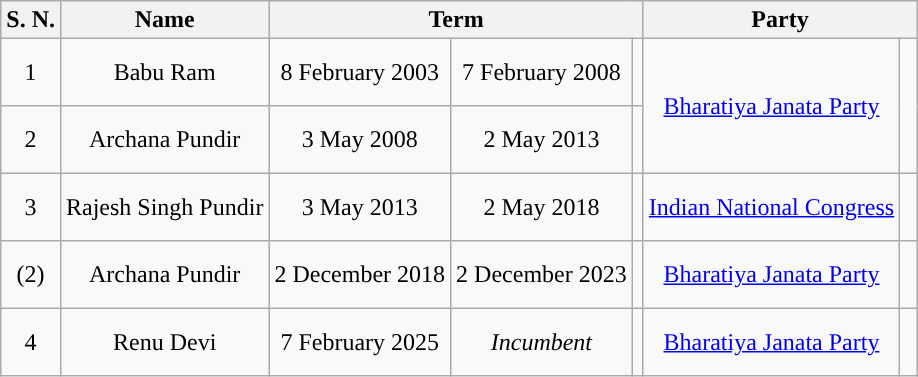<table class="wikitable sortable">
<tr>
<th scope="col">S. N.</th>
<th>Name</th>
<th colspan=3>Term</th>
<th colspan=2>Party</th>
</tr>
<tr style="text-align:center; height:45px;">
<td>1</td>
<td>Babu Ram</td>
<td>8 February 2003</td>
<td>7 February 2008</td>
<td></td>
<td rowspan="2"><a href='#'>Bharatiya Janata Party</a></td>
<td rowspan="2" width="4px" style="background-color: "></td>
</tr>
<tr style="text-align:center; height:45px;">
<td>2</td>
<td>Archana Pundir</td>
<td>3 May 2008</td>
<td>2 May 2013</td>
<td></td>
</tr>
<tr style="text-align:center; height:45px;">
<td>3</td>
<td>Rajesh Singh Pundir</td>
<td>3 May 2013</td>
<td>2 May 2018</td>
<td></td>
<td><a href='#'>Indian National Congress</a></td>
<td width="4px" style="background-color: "></td>
</tr>
<tr style="text-align:center; height:45px;">
<td>(2)</td>
<td>Archana Pundir</td>
<td>2 December 2018</td>
<td>2 December 2023</td>
<td></td>
<td><a href='#'>Bharatiya Janata Party</a></td>
<td width="4px" style="background-color: "></td>
</tr>
<tr style="text-align:center; height:45px;">
<td>4</td>
<td>Renu Devi</td>
<td>7 February 2025</td>
<td><em>Incumbent</em></td>
<td></td>
<td><a href='#'>Bharatiya Janata Party</a></td>
<td width="4px" style="background-color: "></td>
</tr>
</table>
